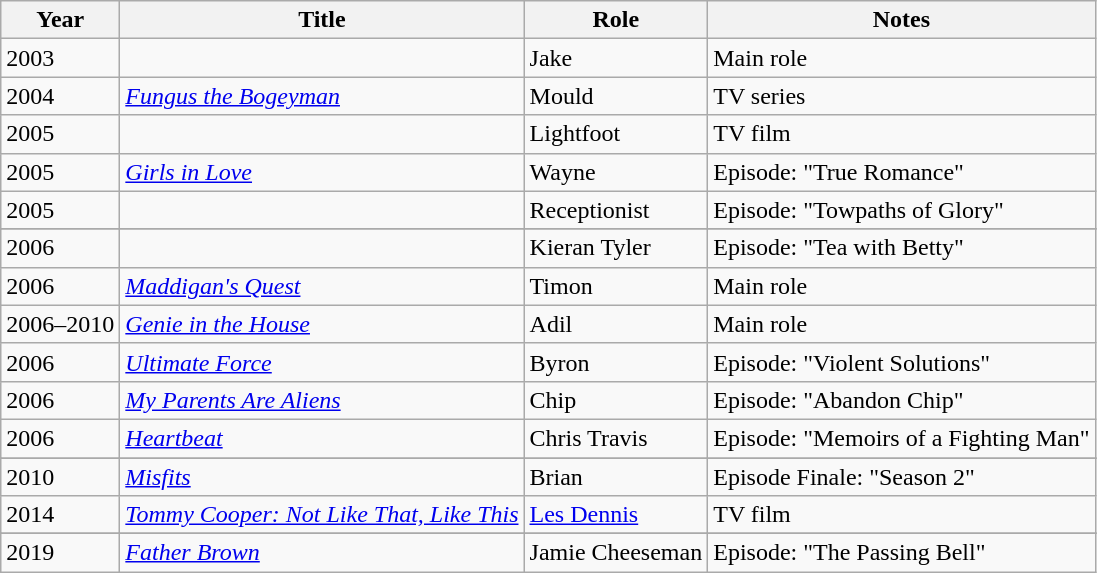<table class="wikitable sortable">
<tr>
<th>Year</th>
<th>Title</th>
<th>Role</th>
<th class="unsortable">Notes</th>
</tr>
<tr>
<td>2003</td>
<td><em></em></td>
<td>Jake</td>
<td>Main role</td>
</tr>
<tr>
<td>2004</td>
<td><em><a href='#'>Fungus the Bogeyman</a></em></td>
<td>Mould</td>
<td>TV series</td>
</tr>
<tr>
<td>2005</td>
<td><em></em></td>
<td>Lightfoot</td>
<td>TV film</td>
</tr>
<tr>
<td>2005</td>
<td><em><a href='#'>Girls in Love</a></em></td>
<td>Wayne</td>
<td>Episode: "True Romance"</td>
</tr>
<tr>
<td>2005</td>
<td><em></em></td>
<td>Receptionist</td>
<td>Episode: "Towpaths of Glory"</td>
</tr>
<tr>
</tr>
<tr>
<td>2006</td>
<td><em></em></td>
<td>Kieran Tyler</td>
<td>Episode: "Tea with Betty"</td>
</tr>
<tr>
<td>2006</td>
<td><em><a href='#'>Maddigan's Quest</a></em></td>
<td>Timon</td>
<td>Main role</td>
</tr>
<tr>
<td>2006–2010</td>
<td><em><a href='#'>Genie in the House</a></em></td>
<td>Adil</td>
<td>Main role</td>
</tr>
<tr>
<td>2006</td>
<td><em><a href='#'>Ultimate Force</a></em></td>
<td>Byron</td>
<td>Episode: "Violent Solutions"</td>
</tr>
<tr>
<td>2006</td>
<td><em><a href='#'>My Parents Are Aliens</a></em></td>
<td>Chip</td>
<td>Episode: "Abandon Chip"</td>
</tr>
<tr>
<td>2006</td>
<td><em><a href='#'>Heartbeat</a></em></td>
<td>Chris Travis</td>
<td>Episode: "Memoirs of a Fighting Man"</td>
</tr>
<tr>
</tr>
<tr>
<td>2010</td>
<td><em><a href='#'>Misfits</a></em></td>
<td>Brian</td>
<td>Episode Finale: "Season 2"</td>
</tr>
<tr>
<td>2014</td>
<td><em><a href='#'>Tommy Cooper: Not Like That, Like This</a></em></td>
<td><a href='#'>Les Dennis</a></td>
<td>TV film</td>
</tr>
<tr>
</tr>
<tr>
<td>2019</td>
<td><em><a href='#'>Father Brown</a></em></td>
<td>Jamie Cheeseman</td>
<td>Episode: "The Passing Bell"</td>
</tr>
</table>
